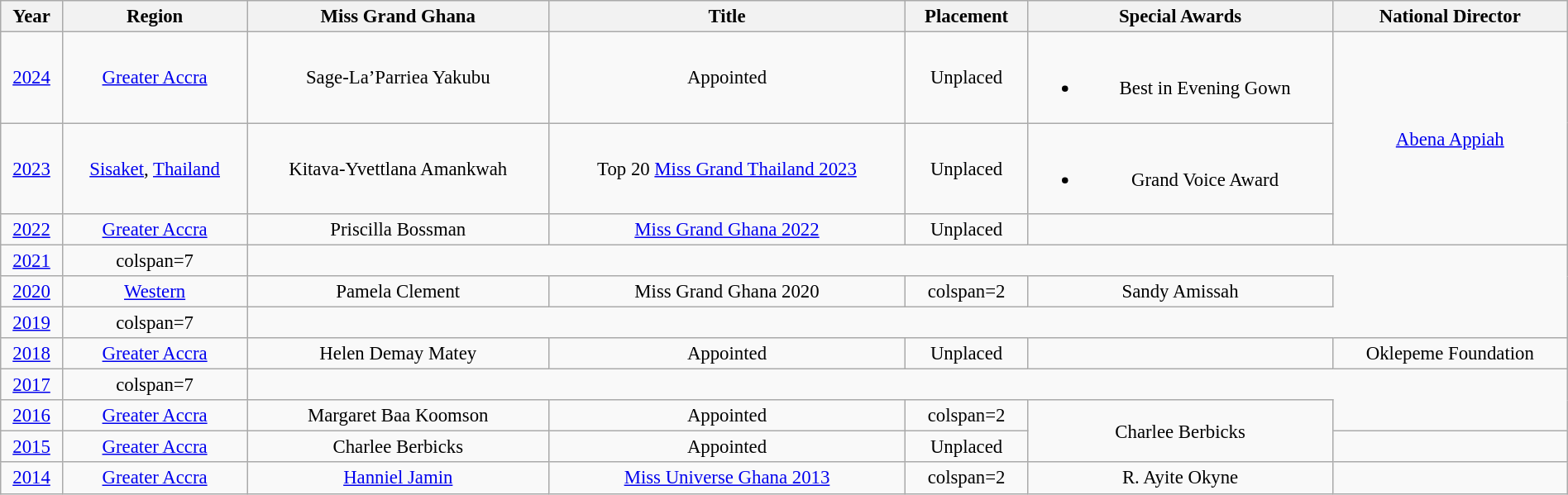<table class="wikitable" style="font-size: 95%; text-align:center; width:100%">
<tr>
<th>Year</th>
<th>Region</th>
<th>Miss Grand Ghana</th>
<th>Title</th>
<th>Placement</th>
<th>Special Awards</th>
<th>National Director</th>
</tr>
<tr>
<td><a href='#'>2024</a></td>
<td><a href='#'>Greater Accra</a></td>
<td>Sage-La’Parriea Yakubu</td>
<td>Appointed</td>
<td>Unplaced</td>
<td><br><ul><li>Best in Evening Gown</li></ul></td>
<td rowspan=3><a href='#'>Abena Appiah</a></td>
</tr>
<tr>
<td><a href='#'>2023</a></td>
<td><a href='#'>Sisaket</a>, <a href='#'>Thailand</a></td>
<td>Kitava-Yvettlana Amankwah</td>
<td>Top 20 <a href='#'>Miss Grand Thailand 2023</a></td>
<td>Unplaced</td>
<td><br><ul><li>Grand Voice Award</li></ul></td>
</tr>
<tr>
<td><a href='#'>2022</a></td>
<td><a href='#'>Greater Accra</a></td>
<td>Priscilla Bossman</td>
<td><a href='#'>Miss Grand Ghana 2022</a></td>
<td>Unplaced</td>
<td></td>
</tr>
<tr>
<td><a href='#'>2021</a></td>
<td>colspan=7 </td>
</tr>
<tr>
<td><a href='#'>2020</a></td>
<td><a href='#'>Western</a></td>
<td>Pamela Clement</td>
<td>Miss Grand Ghana 2020</td>
<td>colspan=2 </td>
<td>Sandy Amissah</td>
</tr>
<tr>
<td><a href='#'>2019</a></td>
<td>colspan=7 </td>
</tr>
<tr>
<td><a href='#'>2018</a></td>
<td><a href='#'>Greater Accra</a></td>
<td>Helen Demay Matey</td>
<td>Appointed</td>
<td>Unplaced</td>
<td></td>
<td>Oklepeme Foundation</td>
</tr>
<tr>
<td><a href='#'>2017</a></td>
<td>colspan=7 </td>
</tr>
<tr>
<td><a href='#'>2016</a></td>
<td><a href='#'>Greater Accra</a></td>
<td>Margaret Baa Koomson</td>
<td>Appointed</td>
<td>colspan=2 </td>
<td rowspan=2>Charlee Berbicks</td>
</tr>
<tr>
<td><a href='#'>2015</a></td>
<td><a href='#'>Greater Accra</a></td>
<td>Charlee Berbicks</td>
<td>Appointed</td>
<td>Unplaced</td>
<td></td>
</tr>
<tr>
<td><a href='#'>2014</a></td>
<td><a href='#'>Greater Accra</a></td>
<td><a href='#'>Hanniel Jamin</a></td>
<td><a href='#'>Miss Universe Ghana 2013</a></td>
<td>colspan=2 </td>
<td>R. Ayite Okyne</td>
</tr>
</table>
